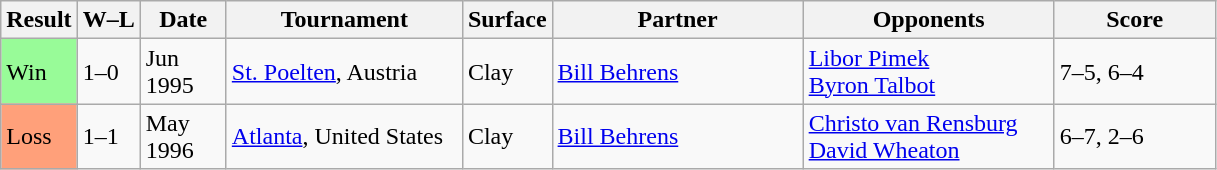<table class="sortable wikitable">
<tr>
<th>Result</th>
<th class="unsortable">W–L</th>
<th style="width:50px">Date</th>
<th style="width:150px">Tournament</th>
<th style="width:50px">Surface</th>
<th style="width:160px">Partner</th>
<th style="width:160px">Opponents</th>
<th style="width:100px" class="unsortable">Score</th>
</tr>
<tr>
<td style="background:#98fb98;">Win</td>
<td>1–0</td>
<td>Jun 1995</td>
<td><a href='#'>St. Poelten</a>, Austria</td>
<td>Clay</td>
<td> <a href='#'>Bill Behrens</a></td>
<td> <a href='#'>Libor Pimek</a><br> <a href='#'>Byron Talbot</a></td>
<td>7–5, 6–4</td>
</tr>
<tr>
<td style="background:#ffa07a;">Loss</td>
<td>1–1</td>
<td>May 1996</td>
<td><a href='#'>Atlanta</a>, United States</td>
<td>Clay</td>
<td> <a href='#'>Bill Behrens</a></td>
<td> <a href='#'>Christo van Rensburg</a><br> <a href='#'>David Wheaton</a></td>
<td>6–7, 2–6</td>
</tr>
</table>
